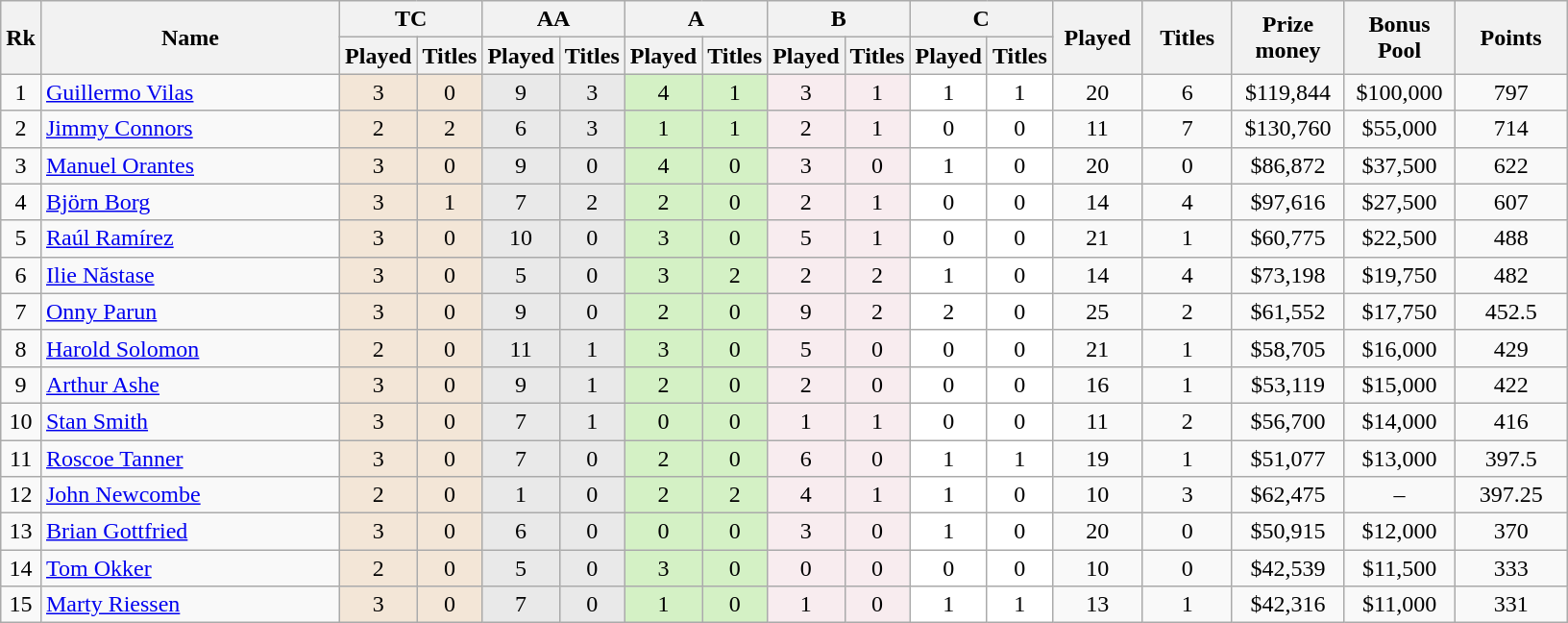<table class="wikitable">
<tr>
<th rowspan=2>Rk</th>
<th width="200" rowspan=2>Name</th>
<th width="90" colspan=2>TC</th>
<th width="90" colspan=2>AA</th>
<th width="90" colspan=2>A</th>
<th width="90" colspan=2>B</th>
<th width="90" colspan=2>C</th>
<th width="55"  rowspan=2>Played</th>
<th width="55"  rowspan=2>Titles</th>
<th width="70"  rowspan=2>Prize money</th>
<th width="70"  rowspan=2>Bonus Pool</th>
<th width="70"  rowspan=2>Points</th>
</tr>
<tr align=center>
<th>Played</th>
<th>Titles</th>
<th>Played</th>
<th>Titles</th>
<th>Played</th>
<th>Titles</th>
<th>Played</th>
<th>Titles</th>
<th>Played</th>
<th>Titles</th>
</tr>
<tr align=center>
<td>1</td>
<td align=left> <a href='#'>Guillermo Vilas</a></td>
<td style="background:#F3E6D7;">3</td>
<td style="background:#F3E6D7;">0</td>
<td style="background:#E9E9E9;">9</td>
<td style="background:#E9E9E9;">3</td>
<td style="background:#D4F1C5;">4</td>
<td style="background:#D4F1C5;">1</td>
<td style="background:#F8ECEF;">3</td>
<td style="background:#F8ECEF;">1</td>
<td style="background:#FFFFFF;">1</td>
<td style="background:#FFFFFF;">1</td>
<td>20</td>
<td>6</td>
<td>$119,844</td>
<td>$100,000</td>
<td>797</td>
</tr>
<tr align=center>
<td>2</td>
<td align=left> <a href='#'>Jimmy Connors</a></td>
<td style="background:#F3E6D7;">2</td>
<td style="background:#F3E6D7;">2</td>
<td style="background:#E9E9E9;">6</td>
<td style="background:#E9E9E9;">3</td>
<td style="background:#D4F1C5;">1</td>
<td style="background:#D4F1C5;">1</td>
<td style="background:#F8ECEF;">2</td>
<td style="background:#F8ECEF;">1</td>
<td style="background:#FFFFFF;">0</td>
<td style="background:#FFFFFF;">0</td>
<td>11</td>
<td>7</td>
<td>$130,760</td>
<td>$55,000</td>
<td>714</td>
</tr>
<tr align=center>
<td>3</td>
<td align=left> <a href='#'>Manuel Orantes</a></td>
<td style="background:#F3E6D7;">3</td>
<td style="background:#F3E6D7;">0</td>
<td style="background:#E9E9E9;">9</td>
<td style="background:#E9E9E9;">0</td>
<td style="background:#D4F1C5;">4</td>
<td style="background:#D4F1C5;">0</td>
<td style="background:#F8ECEF;">3</td>
<td style="background:#F8ECEF;">0</td>
<td style="background:#FFFFFF;">1</td>
<td style="background:#FFFFFF;">0</td>
<td>20</td>
<td>0</td>
<td>$86,872</td>
<td>$37,500</td>
<td>622</td>
</tr>
<tr align=center>
<td>4</td>
<td align=left> <a href='#'>Björn Borg</a></td>
<td style="background:#F3E6D7;">3</td>
<td style="background:#F3E6D7;">1</td>
<td style="background:#E9E9E9;">7</td>
<td style="background:#E9E9E9;">2</td>
<td style="background:#D4F1C5;">2</td>
<td style="background:#D4F1C5;">0</td>
<td style="background:#F8ECEF;">2</td>
<td style="background:#F8ECEF;">1</td>
<td style="background:#FFFFFF;">0</td>
<td style="background:#FFFFFF;">0</td>
<td>14</td>
<td>4</td>
<td>$97,616</td>
<td>$27,500</td>
<td>607</td>
</tr>
<tr align=center>
<td>5</td>
<td align=left> <a href='#'>Raúl Ramírez</a></td>
<td style="background:#F3E6D7;">3</td>
<td style="background:#F3E6D7;">0</td>
<td style="background:#E9E9E9;">10</td>
<td style="background:#E9E9E9;">0</td>
<td style="background:#D4F1C5;">3</td>
<td style="background:#D4F1C5;">0</td>
<td style="background:#F8ECEF;">5</td>
<td style="background:#F8ECEF;">1</td>
<td style="background:#FFFFFF;">0</td>
<td style="background:#FFFFFF;">0</td>
<td>21</td>
<td>1</td>
<td>$60,775</td>
<td>$22,500</td>
<td>488</td>
</tr>
<tr align=center>
<td>6</td>
<td align=left> <a href='#'>Ilie Năstase</a></td>
<td style="background:#F3E6D7;">3</td>
<td style="background:#F3E6D7;">0</td>
<td style="background:#E9E9E9;">5</td>
<td style="background:#E9E9E9;">0</td>
<td style="background:#D4F1C5;">3</td>
<td style="background:#D4F1C5;">2</td>
<td style="background:#F8ECEF;">2</td>
<td style="background:#F8ECEF;">2</td>
<td style="background:#FFFFFF;">1</td>
<td style="background:#FFFFFF;">0</td>
<td>14</td>
<td>4</td>
<td>$73,198</td>
<td>$19,750</td>
<td>482</td>
</tr>
<tr align=center>
<td>7</td>
<td align=left> <a href='#'>Onny Parun</a></td>
<td style="background:#F3E6D7;">3</td>
<td style="background:#F3E6D7;">0</td>
<td style="background:#E9E9E9;">9</td>
<td style="background:#E9E9E9;">0</td>
<td style="background:#D4F1C5;">2</td>
<td style="background:#D4F1C5;">0</td>
<td style="background:#F8ECEF;">9</td>
<td style="background:#F8ECEF;">2</td>
<td style="background:#FFFFFF;">2</td>
<td style="background:#FFFFFF;">0</td>
<td>25</td>
<td>2</td>
<td>$61,552</td>
<td>$17,750</td>
<td>452.5</td>
</tr>
<tr align=center>
<td>8</td>
<td align=left> <a href='#'>Harold Solomon</a></td>
<td style="background:#F3E6D7;">2</td>
<td style="background:#F3E6D7;">0</td>
<td style="background:#E9E9E9;">11</td>
<td style="background:#E9E9E9;">1</td>
<td style="background:#D4F1C5;">3</td>
<td style="background:#D4F1C5;">0</td>
<td style="background:#F8ECEF;">5</td>
<td style="background:#F8ECEF;">0</td>
<td style="background:#FFFFFF;">0</td>
<td style="background:#FFFFFF;">0</td>
<td>21</td>
<td>1</td>
<td>$58,705</td>
<td>$16,000</td>
<td>429</td>
</tr>
<tr align=center>
<td>9</td>
<td align=left> <a href='#'>Arthur Ashe</a></td>
<td style="background:#F3E6D7;">3</td>
<td style="background:#F3E6D7;">0</td>
<td style="background:#E9E9E9;">9</td>
<td style="background:#E9E9E9;">1</td>
<td style="background:#D4F1C5;">2</td>
<td style="background:#D4F1C5;">0</td>
<td style="background:#F8ECEF;">2</td>
<td style="background:#F8ECEF;">0</td>
<td style="background:#FFFFFF;">0</td>
<td style="background:#FFFFFF;">0</td>
<td>16</td>
<td>1</td>
<td>$53,119</td>
<td>$15,000</td>
<td>422</td>
</tr>
<tr align=center>
<td>10</td>
<td align=left> <a href='#'>Stan Smith</a></td>
<td style="background:#F3E6D7;">3</td>
<td style="background:#F3E6D7;">0</td>
<td style="background:#E9E9E9;">7</td>
<td style="background:#E9E9E9;">1</td>
<td style="background:#D4F1C5;">0</td>
<td style="background:#D4F1C5;">0</td>
<td style="background:#F8ECEF;">1</td>
<td style="background:#F8ECEF;">1</td>
<td style="background:#FFFFFF;">0</td>
<td style="background:#FFFFFF;">0</td>
<td>11</td>
<td>2</td>
<td>$56,700</td>
<td>$14,000</td>
<td>416</td>
</tr>
<tr align=center>
<td>11</td>
<td align=left> <a href='#'>Roscoe Tanner</a></td>
<td style="background:#F3E6D7;">3</td>
<td style="background:#F3E6D7;">0</td>
<td style="background:#E9E9E9;">7</td>
<td style="background:#E9E9E9;">0</td>
<td style="background:#D4F1C5;">2</td>
<td style="background:#D4F1C5;">0</td>
<td style="background:#F8ECEF;">6</td>
<td style="background:#F8ECEF;">0</td>
<td style="background:#FFFFFF;">1</td>
<td style="background:#FFFFFF;">1</td>
<td>19</td>
<td>1</td>
<td>$51,077</td>
<td>$13,000</td>
<td>397.5</td>
</tr>
<tr align=center>
<td>12</td>
<td align=left> <a href='#'>John Newcombe</a></td>
<td style="background:#F3E6D7;">2</td>
<td style="background:#F3E6D7;">0</td>
<td style="background:#E9E9E9;">1</td>
<td style="background:#E9E9E9;">0</td>
<td style="background:#D4F1C5;">2</td>
<td style="background:#D4F1C5;">2</td>
<td style="background:#F8ECEF;">4</td>
<td style="background:#F8ECEF;">1</td>
<td style="background:#FFFFFF;">1</td>
<td style="background:#FFFFFF;">0</td>
<td>10</td>
<td>3</td>
<td>$62,475</td>
<td>–</td>
<td>397.25</td>
</tr>
<tr align=center>
<td>13</td>
<td align=left> <a href='#'>Brian Gottfried</a></td>
<td style="background:#F3E6D7;">3</td>
<td style="background:#F3E6D7;">0</td>
<td style="background:#E9E9E9;">6</td>
<td style="background:#E9E9E9;">0</td>
<td style="background:#D4F1C5;">0</td>
<td style="background:#D4F1C5;">0</td>
<td style="background:#F8ECEF;">3</td>
<td style="background:#F8ECEF;">0</td>
<td style="background:#FFFFFF;">1</td>
<td style="background:#FFFFFF;">0</td>
<td>20</td>
<td>0</td>
<td>$50,915</td>
<td>$12,000</td>
<td>370</td>
</tr>
<tr align=center>
<td>14</td>
<td align=left> <a href='#'>Tom Okker</a></td>
<td style="background:#F3E6D7;">2</td>
<td style="background:#F3E6D7;">0</td>
<td style="background:#E9E9E9;">5</td>
<td style="background:#E9E9E9;">0</td>
<td style="background:#D4F1C5;">3</td>
<td style="background:#D4F1C5;">0</td>
<td style="background:#F8ECEF;">0</td>
<td style="background:#F8ECEF;">0</td>
<td style="background:#FFFFFF;">0</td>
<td style="background:#FFFFFF;">0</td>
<td>10</td>
<td>0</td>
<td>$42,539</td>
<td>$11,500</td>
<td>333</td>
</tr>
<tr align=center>
<td>15</td>
<td align=left> <a href='#'>Marty Riessen</a></td>
<td style="background:#F3E6D7;">3</td>
<td style="background:#F3E6D7;">0</td>
<td style="background:#E9E9E9;">7</td>
<td style="background:#E9E9E9;">0</td>
<td style="background:#D4F1C5;">1</td>
<td style="background:#D4F1C5;">0</td>
<td style="background:#F8ECEF;">1</td>
<td style="background:#F8ECEF;">0</td>
<td style="background:#FFFFFF;">1</td>
<td style="background:#FFFFFF;">1</td>
<td>13</td>
<td>1</td>
<td>$42,316</td>
<td>$11,000</td>
<td>331</td>
</tr>
</table>
